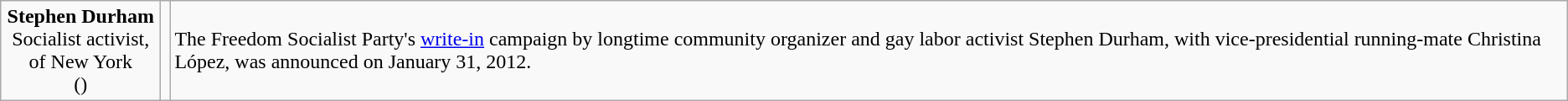<table class=wikitable>
<tr>
<td style="text-align:center; width:120px;"><strong>Stephen Durham</strong><br>Socialist activist, of New York<br>()</td>
<td></td>
<td>The Freedom Socialist Party's <a href='#'>write-in</a> campaign by longtime community organizer and gay labor activist Stephen Durham, with vice-presidential running-mate Christina López, was announced on January 31, 2012.</td>
</tr>
</table>
